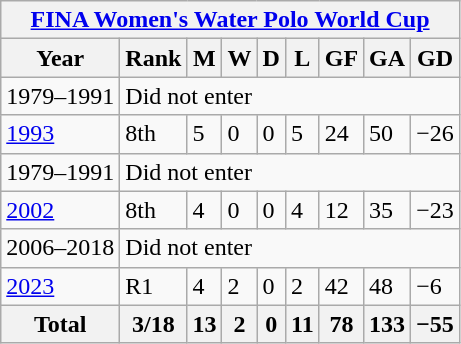<table class="wikitable">
<tr>
<th colspan=10><a href='#'>FINA Women's Water Polo World Cup</a></th>
</tr>
<tr>
<th>Year</th>
<th>Rank</th>
<th>M</th>
<th>W</th>
<th>D</th>
<th>L</th>
<th>GF</th>
<th>GA</th>
<th>GD</th>
</tr>
<tr>
<td>1979–1991</td>
<td colspan=8>Did not enter</td>
</tr>
<tr>
<td><a href='#'>1993</a></td>
<td>8th</td>
<td>5</td>
<td>0</td>
<td>0</td>
<td>5</td>
<td>24</td>
<td>50</td>
<td>−26</td>
</tr>
<tr>
<td>1979–1991</td>
<td colspan=8>Did not enter</td>
</tr>
<tr>
<td><a href='#'>2002</a></td>
<td>8th</td>
<td>4</td>
<td>0</td>
<td>0</td>
<td>4</td>
<td>12</td>
<td>35</td>
<td>−23</td>
</tr>
<tr>
<td>2006–2018</td>
<td colspan=8>Did not enter</td>
</tr>
<tr>
<td><a href='#'>2023</a></td>
<td>R1</td>
<td>4</td>
<td>2</td>
<td>0</td>
<td>2</td>
<td>42</td>
<td>48</td>
<td>−6</td>
</tr>
<tr>
<th>Total</th>
<th>3/18</th>
<th>13</th>
<th>2</th>
<th>0</th>
<th>11</th>
<th>78</th>
<th>133</th>
<th>−55</th>
</tr>
</table>
